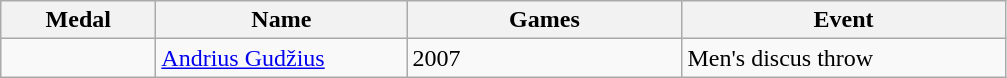<table class="wikitable sortable">
<tr>
<th style="width:6em">Medal</th>
<th style="width:10em">Name</th>
<th style="width:11em">Games</th>
<th style="width:13em">Event</th>
</tr>
<tr>
<td></td>
<td><a href='#'>Andrius Gudžius</a></td>
<td>2007</td>
<td>Men's discus throw</td>
</tr>
</table>
